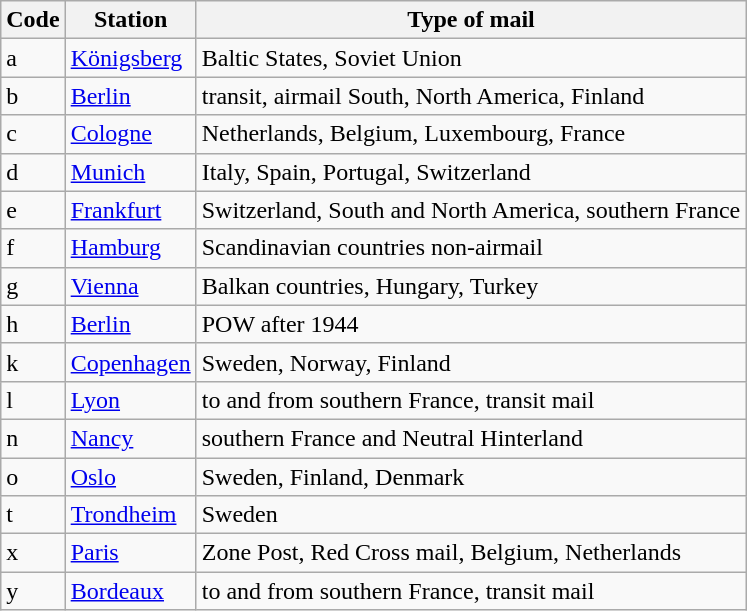<table class="wikitable">
<tr>
<th>Code</th>
<th>Station</th>
<th>Type of mail</th>
</tr>
<tr>
<td>a</td>
<td><a href='#'>Königsberg</a></td>
<td>Baltic States, Soviet Union</td>
</tr>
<tr>
<td>b</td>
<td><a href='#'>Berlin</a></td>
<td>transit, airmail South, North America, Finland</td>
</tr>
<tr>
<td>c</td>
<td><a href='#'>Cologne</a></td>
<td>Netherlands, Belgium, Luxembourg, France</td>
</tr>
<tr>
<td>d</td>
<td><a href='#'>Munich</a></td>
<td>Italy, Spain, Portugal, Switzerland</td>
</tr>
<tr>
<td>e</td>
<td><a href='#'>Frankfurt</a></td>
<td>Switzerland, South and North America, southern France</td>
</tr>
<tr>
<td>f</td>
<td><a href='#'>Hamburg</a></td>
<td>Scandinavian countries non-airmail</td>
</tr>
<tr>
<td>g</td>
<td><a href='#'>Vienna</a></td>
<td>Balkan countries, Hungary, Turkey</td>
</tr>
<tr>
<td>h</td>
<td><a href='#'>Berlin</a></td>
<td>POW after 1944</td>
</tr>
<tr>
<td>k</td>
<td><a href='#'>Copenhagen</a></td>
<td>Sweden, Norway, Finland</td>
</tr>
<tr>
<td>l</td>
<td><a href='#'>Lyon</a></td>
<td>to and from southern France, transit mail</td>
</tr>
<tr>
<td>n</td>
<td><a href='#'>Nancy</a></td>
<td>southern France and Neutral Hinterland</td>
</tr>
<tr>
<td>o</td>
<td><a href='#'>Oslo</a></td>
<td>Sweden, Finland, Denmark</td>
</tr>
<tr>
<td>t</td>
<td><a href='#'>Trondheim</a></td>
<td>Sweden</td>
</tr>
<tr>
<td>x</td>
<td><a href='#'>Paris</a></td>
<td>Zone Post, Red Cross mail, Belgium, Netherlands</td>
</tr>
<tr>
<td>y</td>
<td><a href='#'>Bordeaux</a></td>
<td>to and from southern France, transit mail</td>
</tr>
</table>
